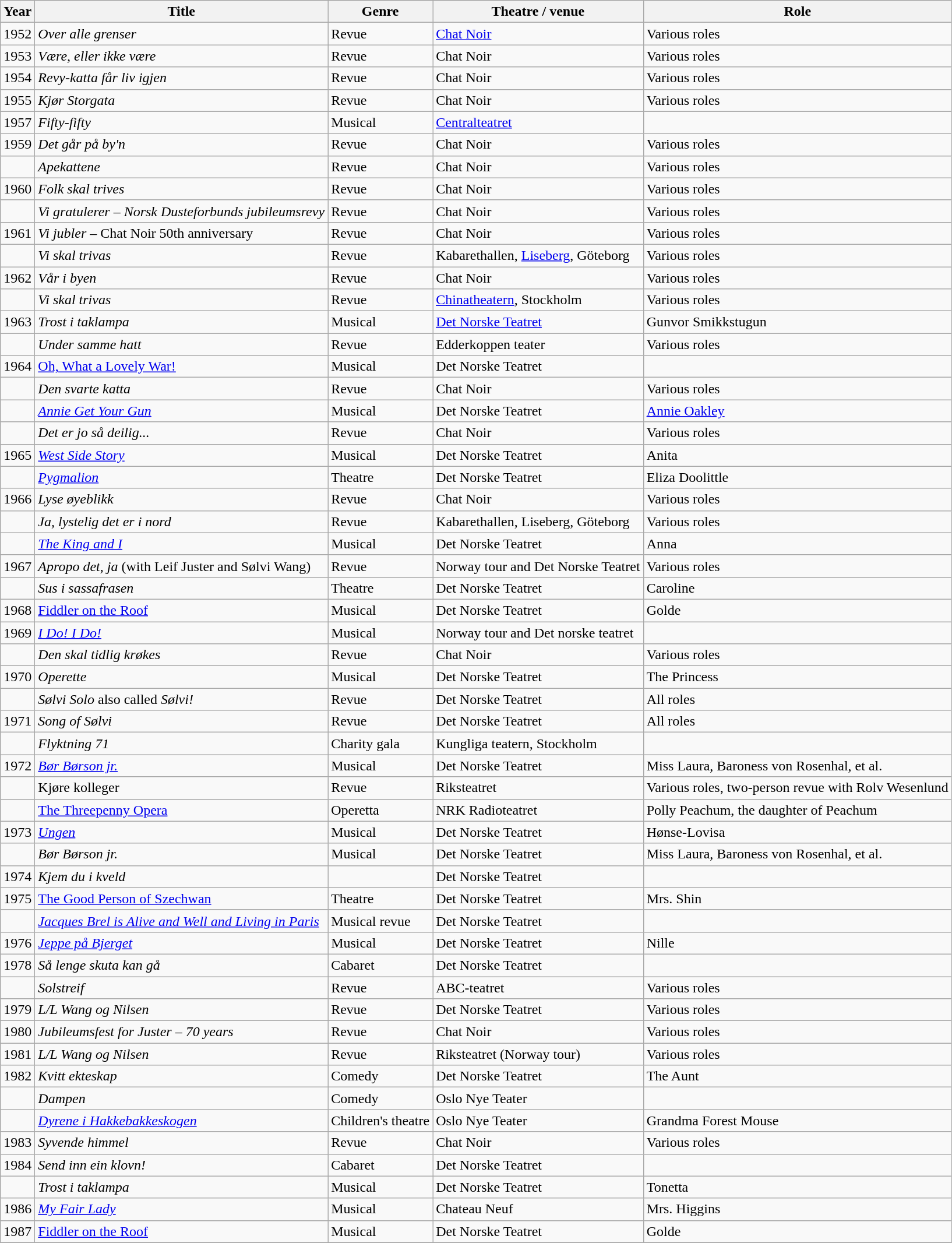<table class="wikitable">
<tr>
<th>Year</th>
<th>Title</th>
<th>Genre</th>
<th>Theatre / venue</th>
<th>Role</th>
</tr>
<tr>
<td>1952</td>
<td><em>Over alle grenser</em></td>
<td>Revue</td>
<td><a href='#'>Chat Noir</a></td>
<td>Various roles</td>
</tr>
<tr>
<td>1953</td>
<td><em>Være, eller ikke være</em></td>
<td>Revue</td>
<td>Chat Noir</td>
<td>Various roles</td>
</tr>
<tr>
<td>1954</td>
<td><em>Revy-katta får liv igjen</em></td>
<td>Revue</td>
<td>Chat Noir</td>
<td>Various roles</td>
</tr>
<tr>
<td>1955</td>
<td><em>Kjør Storgata</em></td>
<td>Revue</td>
<td>Chat Noir</td>
<td>Various roles</td>
</tr>
<tr>
<td>1957</td>
<td><em>Fifty-fifty</em></td>
<td>Musical</td>
<td><a href='#'>Centralteatret</a></td>
<td></td>
</tr>
<tr>
<td>1959</td>
<td><em>Det går på by'n</em></td>
<td>Revue</td>
<td>Chat Noir</td>
<td>Various roles</td>
</tr>
<tr>
<td></td>
<td><em>Apekattene</em></td>
<td>Revue</td>
<td>Chat Noir</td>
<td>Various roles</td>
</tr>
<tr>
<td>1960</td>
<td><em>Folk skal trives</em></td>
<td>Revue</td>
<td>Chat Noir</td>
<td>Various roles</td>
</tr>
<tr>
<td></td>
<td><em>Vi gratulerer – Norsk Dusteforbunds jubileumsrevy</em></td>
<td>Revue</td>
<td>Chat Noir</td>
<td>Various roles</td>
</tr>
<tr>
<td>1961</td>
<td><em>Vi jubler</em> – Chat Noir 50th anniversary</td>
<td>Revue</td>
<td>Chat Noir</td>
<td>Various roles</td>
</tr>
<tr>
<td></td>
<td><em>Vi skal trivas</em></td>
<td>Revue</td>
<td>Kabarethallen, <a href='#'>Liseberg</a>, Göteborg</td>
<td>Various roles</td>
</tr>
<tr>
<td>1962</td>
<td><em>Vår i byen</em></td>
<td>Revue</td>
<td>Chat Noir</td>
<td>Various roles</td>
</tr>
<tr>
<td></td>
<td><em>Vi skal trivas</em></td>
<td>Revue</td>
<td><a href='#'>Chinatheatern</a>, Stockholm</td>
<td>Various roles</td>
</tr>
<tr>
<td>1963</td>
<td><em>Trost i taklampa</em></td>
<td>Musical</td>
<td><a href='#'>Det Norske Teatret</a></td>
<td>Gunvor Smikkstugun</td>
</tr>
<tr>
<td></td>
<td><em>Under samme hatt</em></td>
<td>Revue</td>
<td>Edderkoppen teater</td>
<td>Various roles</td>
</tr>
<tr>
<td>1964</td>
<td><a href='#'>Oh, What a Lovely War!</a></td>
<td>Musical</td>
<td>Det Norske Teatret</td>
<td></td>
</tr>
<tr>
<td></td>
<td><em>Den svarte katta</em></td>
<td>Revue</td>
<td>Chat Noir</td>
<td>Various roles</td>
</tr>
<tr>
<td></td>
<td><em><a href='#'>Annie Get Your Gun</a></em></td>
<td>Musical</td>
<td>Det Norske Teatret</td>
<td><a href='#'>Annie Oakley</a></td>
</tr>
<tr>
<td></td>
<td><em>Det er jo så deilig...</em></td>
<td>Revue</td>
<td>Chat Noir</td>
<td>Various roles</td>
</tr>
<tr>
<td>1965</td>
<td><em><a href='#'>West Side Story</a></em></td>
<td>Musical</td>
<td>Det Norske Teatret</td>
<td>Anita</td>
</tr>
<tr>
<td></td>
<td><em><a href='#'>Pygmalion</a></em></td>
<td>Theatre</td>
<td>Det Norske Teatret</td>
<td>Eliza Doolittle</td>
</tr>
<tr>
<td>1966</td>
<td><em>Lyse øyeblikk</em></td>
<td>Revue</td>
<td>Chat Noir</td>
<td>Various roles</td>
</tr>
<tr>
<td></td>
<td><em>Ja, lystelig det er i nord</em></td>
<td>Revue</td>
<td>Kabarethallen, Liseberg, Göteborg</td>
<td>Various roles</td>
</tr>
<tr>
<td></td>
<td><em><a href='#'>The King and I</a></em></td>
<td>Musical</td>
<td>Det Norske Teatret</td>
<td>Anna</td>
</tr>
<tr>
<td>1967</td>
<td><em>Apropo det, ja</em> (with Leif Juster and Sølvi Wang)</td>
<td>Revue</td>
<td>Norway tour and Det Norske Teatret</td>
<td>Various roles</td>
</tr>
<tr>
<td></td>
<td><em>Sus i sassafrasen</em></td>
<td>Theatre</td>
<td>Det Norske Teatret</td>
<td>Caroline</td>
</tr>
<tr>
<td>1968</td>
<td><a href='#'>Fiddler on the Roof</a></td>
<td>Musical</td>
<td>Det Norske Teatret</td>
<td>Golde</td>
</tr>
<tr>
<td>1969</td>
<td><em><a href='#'>I Do! I Do!</a></em></td>
<td>Musical</td>
<td>Norway tour and Det norske teatret</td>
<td></td>
</tr>
<tr>
<td></td>
<td><em>Den skal tidlig krøkes</em></td>
<td>Revue</td>
<td>Chat Noir</td>
<td>Various roles</td>
</tr>
<tr>
<td>1970</td>
<td><em>Operette</em></td>
<td>Musical</td>
<td>Det Norske Teatret</td>
<td>The Princess</td>
</tr>
<tr>
<td></td>
<td><em>Sølvi Solo</em> also called <em>Sølvi!</em></td>
<td>Revue</td>
<td>Det Norske Teatret</td>
<td>All roles</td>
</tr>
<tr>
<td>1971</td>
<td><em>Song of Sølvi</em></td>
<td>Revue</td>
<td>Det Norske Teatret</td>
<td>All roles</td>
</tr>
<tr>
<td></td>
<td><em>Flyktning 71</em></td>
<td>Charity gala</td>
<td>Kungliga teatern, Stockholm</td>
<td></td>
</tr>
<tr>
<td>1972</td>
<td><em><a href='#'>Bør Børson jr.</a></em></td>
<td>Musical</td>
<td>Det Norske Teatret</td>
<td>Miss Laura, Baroness von Rosenhal, et al.</td>
</tr>
<tr>
<td></td>
<td>Kjøre kolleger</td>
<td>Revue</td>
<td>Riksteatret</td>
<td>Various roles, two-person revue with Rolv Wesenlund</td>
</tr>
<tr>
<td></td>
<td><a href='#'>The Threepenny Opera</a></td>
<td>Operetta</td>
<td>NRK Radioteatret</td>
<td>Polly Peachum, the daughter of Peachum</td>
</tr>
<tr>
<td>1973</td>
<td><em><a href='#'>Ungen</a></em></td>
<td>Musical</td>
<td>Det Norske Teatret</td>
<td>Hønse-Lovisa</td>
</tr>
<tr>
<td></td>
<td><em>Bør Børson jr.</em></td>
<td>Musical</td>
<td>Det Norske Teatret</td>
<td>Miss Laura, Baroness von Rosenhal, et al.</td>
</tr>
<tr>
<td>1974</td>
<td><em>Kjem du i kveld</em></td>
<td></td>
<td>Det Norske Teatret</td>
<td></td>
</tr>
<tr>
<td>1975</td>
<td><a href='#'>The Good Person of Szechwan</a></td>
<td>Theatre</td>
<td>Det Norske Teatret</td>
<td>Mrs. Shin</td>
</tr>
<tr>
<td></td>
<td><em><a href='#'>Jacques Brel is Alive and Well and Living in Paris</a></em></td>
<td>Musical revue</td>
<td>Det Norske Teatret</td>
<td></td>
</tr>
<tr>
<td>1976</td>
<td><em><a href='#'>Jeppe på Bjerget</a></em></td>
<td>Musical</td>
<td>Det Norske Teatret</td>
<td>Nille</td>
</tr>
<tr>
<td>1978</td>
<td><em>Så lenge skuta kan gå</em></td>
<td>Cabaret</td>
<td>Det Norske Teatret</td>
<td></td>
</tr>
<tr>
<td></td>
<td><em>Solstreif</em> </td>
<td>Revue</td>
<td>ABC-teatret</td>
<td>Various roles</td>
</tr>
<tr>
<td>1979</td>
<td><em>L/L Wang og Nilsen</em> </td>
<td>Revue</td>
<td>Det Norske Teatret</td>
<td>Various roles</td>
</tr>
<tr>
<td>1980</td>
<td><em>Jubileumsfest for Juster – 70 years</em></td>
<td>Revue</td>
<td>Chat Noir</td>
<td>Various roles</td>
</tr>
<tr>
<td>1981</td>
<td><em>L/L Wang og Nilsen</em> </td>
<td>Revue</td>
<td>Riksteatret (Norway tour)</td>
<td>Various roles</td>
</tr>
<tr>
<td>1982</td>
<td><em>Kvitt ekteskap</em></td>
<td>Comedy</td>
<td>Det Norske Teatret</td>
<td>The Aunt</td>
</tr>
<tr>
<td></td>
<td><em>Dampen</em></td>
<td>Comedy</td>
<td>Oslo Nye Teater</td>
<td></td>
</tr>
<tr>
<td></td>
<td><em><a href='#'>Dyrene i Hakkebakkeskogen</a></em> </td>
<td>Children's theatre</td>
<td>Oslo Nye Teater</td>
<td>Grandma Forest Mouse</td>
</tr>
<tr>
<td>1983</td>
<td><em>Syvende himmel</em> </td>
<td>Revue</td>
<td>Chat Noir</td>
<td>Various roles</td>
</tr>
<tr>
<td>1984</td>
<td><em>Send inn ein klovn!</em> </td>
<td>Cabaret</td>
<td>Det Norske Teatret</td>
<td></td>
</tr>
<tr>
<td></td>
<td><em>Trost i taklampa</em> </td>
<td>Musical</td>
<td>Det Norske Teatret</td>
<td>Tonetta</td>
</tr>
<tr>
<td>1986</td>
<td><em><a href='#'>My Fair Lady</a></em> </td>
<td>Musical</td>
<td>Chateau Neuf</td>
<td>Mrs. Higgins</td>
</tr>
<tr>
<td>1987</td>
<td><a href='#'>Fiddler on the Roof</a></td>
<td>Musical</td>
<td>Det Norske Teatret</td>
<td>Golde</td>
</tr>
<tr>
</tr>
</table>
